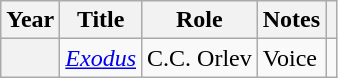<table class="wikitable plainrowheaders sortable">
<tr>
<th scope="col">Year</th>
<th scope="col">Title</th>
<th scope="col">Role</th>
<th scope="col">Notes</th>
<th scope="col" class="unsortable"></th>
</tr>
<tr>
<th scope=row></th>
<td><em><a href='#'>Exodus</a></em></td>
<td>C.C. Orlev</td>
<td>Voice</td>
<td style="text-align:center;"></td>
</tr>
</table>
